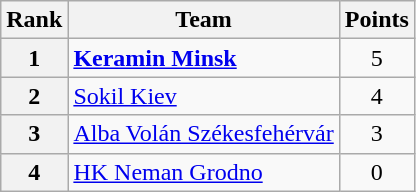<table class="wikitable" style="text-align: center;">
<tr>
<th>Rank</th>
<th>Team</th>
<th>Points</th>
</tr>
<tr>
<th>1</th>
<td style="text-align: left;"> <strong><a href='#'>Keramin Minsk</a></strong></td>
<td>5</td>
</tr>
<tr>
<th>2</th>
<td style="text-align: left;"> <a href='#'>Sokil Kiev</a></td>
<td>4</td>
</tr>
<tr>
<th>3</th>
<td style="text-align: left;"> <a href='#'>Alba Volán Székesfehérvár</a></td>
<td>3</td>
</tr>
<tr>
<th>4</th>
<td style="text-align: left;"> <a href='#'>HK Neman Grodno</a></td>
<td>0</td>
</tr>
</table>
